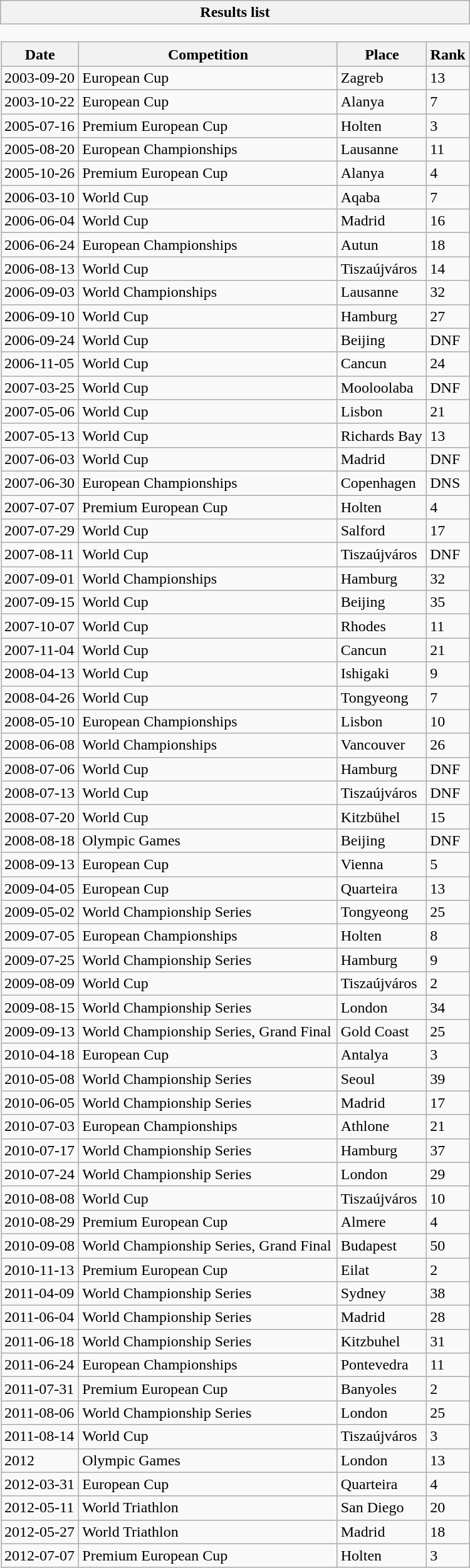<table class="wikitable collapsible collapsed" style="border:none; width:500px;">
<tr>
<th>Results list</th>
</tr>
<tr>
<td style="padding:0; border:none;"><br><table class="wikitable sortable" style="margin:0; width:100%;">
<tr>
<th>Date</th>
<th>Competition</th>
<th>Place</th>
<th>Rank</th>
</tr>
<tr>
<td>2003-09-20</td>
<td>European Cup</td>
<td>Zagreb</td>
<td>13</td>
</tr>
<tr>
<td>2003-10-22</td>
<td>European Cup</td>
<td>Alanya</td>
<td>7</td>
</tr>
<tr>
<td>2005-07-16</td>
<td>Premium European Cup</td>
<td>Holten</td>
<td>3</td>
</tr>
<tr>
<td>2005-08-20</td>
<td>European Championships</td>
<td>Lausanne</td>
<td>11</td>
</tr>
<tr>
<td>2005-10-26</td>
<td>Premium European Cup</td>
<td>Alanya</td>
<td>4</td>
</tr>
<tr>
<td>2006-03-10</td>
<td>World Cup</td>
<td>Aqaba</td>
<td>7</td>
</tr>
<tr>
<td>2006-06-04</td>
<td>World Cup</td>
<td>Madrid</td>
<td>16</td>
</tr>
<tr>
<td>2006-06-24</td>
<td>European Championships</td>
<td>Autun</td>
<td>18</td>
</tr>
<tr>
<td>2006-08-13</td>
<td>World Cup</td>
<td>Tiszaújváros</td>
<td>14</td>
</tr>
<tr>
<td>2006-09-03</td>
<td>World Championships</td>
<td>Lausanne</td>
<td>32</td>
</tr>
<tr>
<td>2006-09-10</td>
<td>World Cup</td>
<td>Hamburg</td>
<td>27</td>
</tr>
<tr>
<td>2006-09-24</td>
<td>World Cup</td>
<td>Beijing</td>
<td>DNF</td>
</tr>
<tr>
<td>2006-11-05</td>
<td>World Cup</td>
<td>Cancun</td>
<td>24</td>
</tr>
<tr>
<td>2007-03-25</td>
<td>World Cup</td>
<td>Mooloolaba</td>
<td>DNF</td>
</tr>
<tr>
<td>2007-05-06</td>
<td>World Cup</td>
<td>Lisbon</td>
<td>21</td>
</tr>
<tr>
<td>2007-05-13</td>
<td>World Cup</td>
<td>Richards Bay</td>
<td>13</td>
</tr>
<tr>
<td>2007-06-03</td>
<td>World Cup</td>
<td>Madrid</td>
<td>DNF</td>
</tr>
<tr>
<td>2007-06-30</td>
<td>European Championships</td>
<td>Copenhagen</td>
<td>DNS</td>
</tr>
<tr>
<td>2007-07-07</td>
<td>Premium European Cup</td>
<td>Holten</td>
<td>4</td>
</tr>
<tr>
<td>2007-07-29</td>
<td>World Cup</td>
<td>Salford</td>
<td>17</td>
</tr>
<tr>
<td>2007-08-11</td>
<td>World Cup</td>
<td>Tiszaújváros</td>
<td>DNF</td>
</tr>
<tr>
<td>2007-09-01</td>
<td>World Championships</td>
<td>Hamburg</td>
<td>32</td>
</tr>
<tr>
<td>2007-09-15</td>
<td>World Cup</td>
<td>Beijing</td>
<td>35</td>
</tr>
<tr>
<td>2007-10-07</td>
<td>World Cup</td>
<td>Rhodes</td>
<td>11</td>
</tr>
<tr>
<td>2007-11-04</td>
<td>World Cup</td>
<td>Cancun</td>
<td>21</td>
</tr>
<tr>
<td>2008-04-13</td>
<td>World Cup</td>
<td>Ishigaki</td>
<td>9</td>
</tr>
<tr>
<td>2008-04-26</td>
<td>World Cup</td>
<td>Tongyeong</td>
<td>7</td>
</tr>
<tr>
<td>2008-05-10</td>
<td>European Championships</td>
<td>Lisbon</td>
<td>10</td>
</tr>
<tr>
<td>2008-06-08</td>
<td>World Championships</td>
<td>Vancouver</td>
<td>26</td>
</tr>
<tr>
<td>2008-07-06</td>
<td>World Cup</td>
<td>Hamburg</td>
<td>DNF</td>
</tr>
<tr>
<td>2008-07-13</td>
<td>World Cup</td>
<td>Tiszaújváros</td>
<td>DNF</td>
</tr>
<tr>
<td>2008-07-20</td>
<td>World Cup</td>
<td>Kitzbühel</td>
<td>15</td>
</tr>
<tr>
<td>2008-08-18</td>
<td>Olympic Games</td>
<td>Beijing</td>
<td>DNF</td>
</tr>
<tr>
<td>2008-09-13</td>
<td>European Cup</td>
<td>Vienna</td>
<td>5</td>
</tr>
<tr>
<td>2009-04-05</td>
<td>European Cup</td>
<td>Quarteira</td>
<td>13</td>
</tr>
<tr>
<td>2009-05-02</td>
<td>World Championship Series</td>
<td>Tongyeong</td>
<td>25</td>
</tr>
<tr>
<td>2009-07-05</td>
<td>European Championships</td>
<td>Holten</td>
<td>8</td>
</tr>
<tr>
<td>2009-07-25</td>
<td>World Championship Series</td>
<td>Hamburg</td>
<td>9</td>
</tr>
<tr>
<td>2009-08-09</td>
<td>World Cup</td>
<td>Tiszaújváros</td>
<td>2</td>
</tr>
<tr>
<td>2009-08-15</td>
<td>World Championship Series</td>
<td>London</td>
<td>34</td>
</tr>
<tr>
<td>2009-09-13</td>
<td>World Championship Series, Grand Final</td>
<td>Gold Coast</td>
<td>25</td>
</tr>
<tr>
<td>2010-04-18</td>
<td>European Cup</td>
<td>Antalya</td>
<td>3</td>
</tr>
<tr>
<td>2010-05-08</td>
<td>World Championship Series</td>
<td>Seoul</td>
<td>39</td>
</tr>
<tr>
<td>2010-06-05</td>
<td>World Championship Series</td>
<td>Madrid</td>
<td>17</td>
</tr>
<tr>
<td>2010-07-03</td>
<td>European Championships</td>
<td>Athlone</td>
<td>21</td>
</tr>
<tr>
<td>2010-07-17</td>
<td>World Championship Series</td>
<td>Hamburg</td>
<td>37</td>
</tr>
<tr>
<td>2010-07-24</td>
<td>World Championship Series</td>
<td>London</td>
<td>29</td>
</tr>
<tr>
<td>2010-08-08</td>
<td>World Cup</td>
<td>Tiszaújváros</td>
<td>10</td>
</tr>
<tr>
<td>2010-08-29</td>
<td>Premium European Cup</td>
<td>Almere</td>
<td>4</td>
</tr>
<tr>
<td>2010-09-08</td>
<td>World Championship Series, Grand Final</td>
<td>Budapest</td>
<td>50</td>
</tr>
<tr>
<td>2010-11-13</td>
<td>Premium European Cup</td>
<td>Eilat</td>
<td>2</td>
</tr>
<tr>
<td>2011-04-09</td>
<td>World Championship Series</td>
<td>Sydney</td>
<td>38</td>
</tr>
<tr>
<td>2011-06-04</td>
<td>World Championship Series</td>
<td>Madrid</td>
<td>28</td>
</tr>
<tr>
<td>2011-06-18</td>
<td>World Championship Series</td>
<td>Kitzbuhel</td>
<td>31</td>
</tr>
<tr>
<td>2011-06-24</td>
<td>European Championships</td>
<td>Pontevedra</td>
<td>11</td>
</tr>
<tr>
<td>2011-07-31</td>
<td>Premium European Cup</td>
<td>Banyoles</td>
<td>2</td>
</tr>
<tr>
<td>2011-08-06</td>
<td>World Championship Series</td>
<td>London</td>
<td>25</td>
</tr>
<tr>
<td>2011-08-14</td>
<td>World Cup</td>
<td>Tiszaújváros</td>
<td>3</td>
</tr>
<tr>
<td>2012</td>
<td>Olympic Games</td>
<td>London</td>
<td>13</td>
</tr>
<tr>
<td>2012-03-31</td>
<td>European Cup</td>
<td>Quarteira</td>
<td>4</td>
</tr>
<tr>
<td>2012-05-11</td>
<td>World Triathlon</td>
<td>San Diego</td>
<td>20</td>
</tr>
<tr>
<td>2012-05-27</td>
<td>World Triathlon</td>
<td>Madrid</td>
<td>18</td>
</tr>
<tr>
<td>2012-07-07</td>
<td>Premium European Cup</td>
<td>Holten</td>
<td>3</td>
</tr>
</table>
</td>
</tr>
</table>
